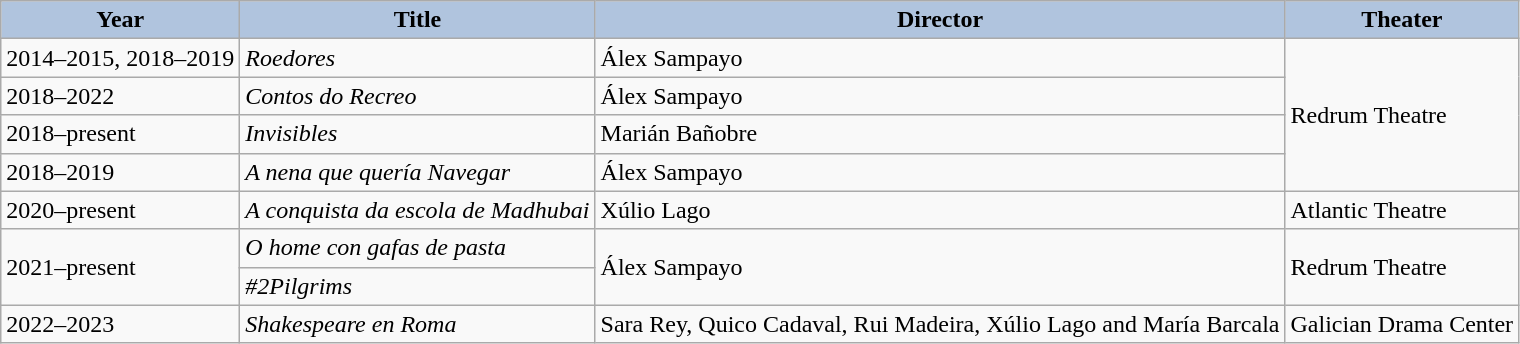<table class="wikitable" border="2" cellpadding="4">
<tr>
<th style="background:#B0C4DE;">Year</th>
<th style="background:#B0C4DE;">Title</th>
<th style="background:#B0C4DE;">Director</th>
<th style="background:#B0C4DE;">Theater</th>
</tr>
<tr>
<td>2014–2015, 2018–2019</td>
<td><em>Roedores</em></td>
<td>Álex Sampayo</td>
<td rowspan="4">Redrum Theatre</td>
</tr>
<tr>
<td>2018–2022</td>
<td><em>Contos do Recreo</em></td>
<td>Álex Sampayo</td>
</tr>
<tr>
<td>2018–present</td>
<td><em>Invisibles</em></td>
<td>Marián Bañobre</td>
</tr>
<tr>
<td>2018–2019</td>
<td><em>A nena que quería Navegar</em></td>
<td>Álex Sampayo</td>
</tr>
<tr>
<td>2020–present</td>
<td><em>A conquista da escola de Madhubai</em></td>
<td>Xúlio Lago</td>
<td>Atlantic Theatre</td>
</tr>
<tr>
<td rowspan="2">2021–present</td>
<td><em>O home con gafas de pasta</em></td>
<td rowspan="2">Álex Sampayo</td>
<td rowspan="2">Redrum Theatre</td>
</tr>
<tr>
<td><em>#2Pilgrims</em></td>
</tr>
<tr>
<td>2022–2023</td>
<td><em>Shakespeare en Roma</em></td>
<td>Sara Rey, Quico Cadaval, Rui Madeira, Xúlio Lago and María Barcala</td>
<td>Galician Drama Center</td>
</tr>
</table>
